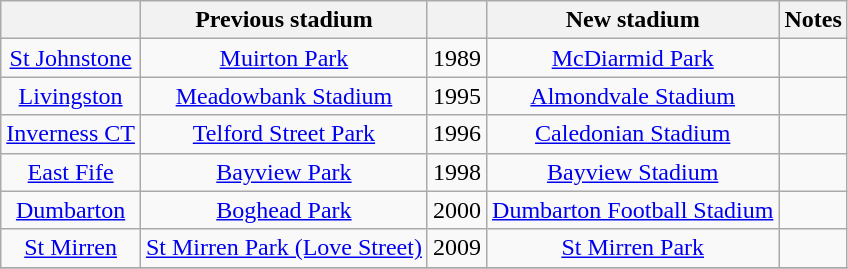<table class="wikitable sortable" style="text-align: center">
<tr>
<th scope="col"></th>
<th scope="col">Previous stadium</th>
<th scope="col"></th>
<th scope="col">New stadium</th>
<th scope="col">Notes</th>
</tr>
<tr>
<td scope="row"><a href='#'>St Johnstone</a></td>
<td><a href='#'>Muirton Park</a></td>
<td>1989</td>
<td><a href='#'>McDiarmid Park</a></td>
<td></td>
</tr>
<tr>
<td scope="row"><a href='#'>Livingston</a></td>
<td><a href='#'>Meadowbank Stadium</a></td>
<td>1995</td>
<td><a href='#'>Almondvale Stadium</a></td>
<td></td>
</tr>
<tr>
<td scope="row"><a href='#'>Inverness CT</a></td>
<td><a href='#'>Telford Street Park</a></td>
<td>1996</td>
<td><a href='#'>Caledonian Stadium</a></td>
<td></td>
</tr>
<tr>
<td scope="row"><a href='#'>East Fife</a></td>
<td><a href='#'>Bayview Park</a></td>
<td>1998</td>
<td><a href='#'>Bayview Stadium</a></td>
<td></td>
</tr>
<tr>
<td scope="row"><a href='#'>Dumbarton</a></td>
<td><a href='#'>Boghead Park</a></td>
<td>2000</td>
<td><a href='#'>Dumbarton Football Stadium</a></td>
<td></td>
</tr>
<tr>
<td scope="row"><a href='#'>St Mirren</a></td>
<td><a href='#'>St Mirren Park (Love Street)</a></td>
<td>2009</td>
<td><a href='#'>St Mirren Park</a></td>
<td></td>
</tr>
<tr>
</tr>
</table>
